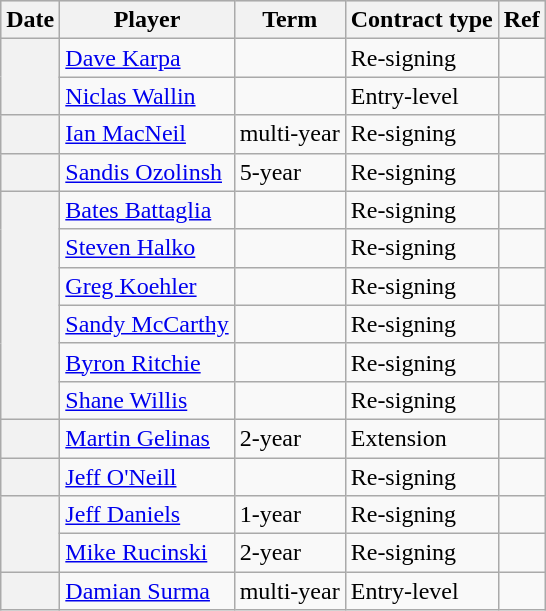<table class="wikitable plainrowheaders">
<tr style="background:#ddd; text-align:center;">
<th>Date</th>
<th>Player</th>
<th>Term</th>
<th>Contract type</th>
<th>Ref</th>
</tr>
<tr>
<th scope="row" rowspan=2></th>
<td><a href='#'>Dave Karpa</a></td>
<td></td>
<td>Re-signing</td>
<td></td>
</tr>
<tr>
<td><a href='#'>Niclas Wallin</a></td>
<td></td>
<td>Entry-level</td>
<td></td>
</tr>
<tr>
<th scope="row"></th>
<td><a href='#'>Ian MacNeil</a></td>
<td>multi-year</td>
<td>Re-signing</td>
<td></td>
</tr>
<tr>
<th scope="row"></th>
<td><a href='#'>Sandis Ozolinsh</a></td>
<td>5-year</td>
<td>Re-signing</td>
<td></td>
</tr>
<tr>
<th scope="row" rowspan=6></th>
<td><a href='#'>Bates Battaglia</a></td>
<td></td>
<td>Re-signing</td>
<td></td>
</tr>
<tr>
<td><a href='#'>Steven Halko</a></td>
<td></td>
<td>Re-signing</td>
<td></td>
</tr>
<tr>
<td><a href='#'>Greg Koehler</a></td>
<td></td>
<td>Re-signing</td>
<td></td>
</tr>
<tr>
<td><a href='#'>Sandy McCarthy</a></td>
<td></td>
<td>Re-signing</td>
<td></td>
</tr>
<tr>
<td><a href='#'>Byron Ritchie</a></td>
<td></td>
<td>Re-signing</td>
<td></td>
</tr>
<tr>
<td><a href='#'>Shane Willis</a></td>
<td></td>
<td>Re-signing</td>
<td></td>
</tr>
<tr>
<th scope="row"></th>
<td><a href='#'>Martin Gelinas</a></td>
<td>2-year</td>
<td>Extension</td>
<td></td>
</tr>
<tr>
<th scope="row"></th>
<td><a href='#'>Jeff O'Neill</a></td>
<td></td>
<td>Re-signing</td>
<td></td>
</tr>
<tr>
<th scope="row" rowspan=2></th>
<td><a href='#'>Jeff Daniels</a></td>
<td>1-year</td>
<td>Re-signing</td>
<td></td>
</tr>
<tr>
<td><a href='#'>Mike Rucinski</a></td>
<td>2-year</td>
<td>Re-signing</td>
<td></td>
</tr>
<tr>
<th scope="row"></th>
<td><a href='#'>Damian Surma</a></td>
<td>multi-year</td>
<td>Entry-level</td>
<td></td>
</tr>
</table>
